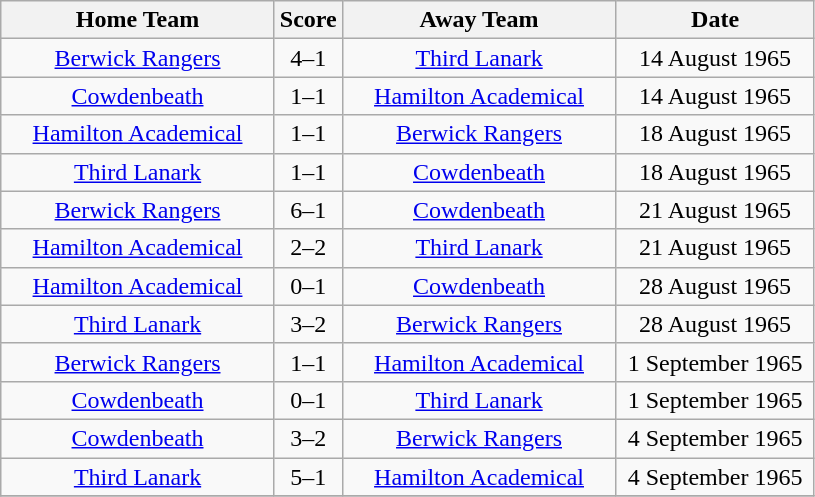<table class="wikitable" style="text-align:center;">
<tr>
<th width=175>Home Team</th>
<th width=20>Score</th>
<th width=175>Away Team</th>
<th width= 125>Date</th>
</tr>
<tr>
<td><a href='#'>Berwick Rangers</a></td>
<td>4–1</td>
<td><a href='#'>Third Lanark</a></td>
<td>14 August 1965</td>
</tr>
<tr>
<td><a href='#'>Cowdenbeath</a></td>
<td>1–1</td>
<td><a href='#'>Hamilton Academical</a></td>
<td>14 August 1965</td>
</tr>
<tr>
<td><a href='#'>Hamilton Academical</a></td>
<td>1–1</td>
<td><a href='#'>Berwick Rangers</a></td>
<td>18 August 1965</td>
</tr>
<tr>
<td><a href='#'>Third Lanark</a></td>
<td>1–1</td>
<td><a href='#'>Cowdenbeath</a></td>
<td>18 August 1965</td>
</tr>
<tr>
<td><a href='#'>Berwick Rangers</a></td>
<td>6–1</td>
<td><a href='#'>Cowdenbeath</a></td>
<td>21 August 1965</td>
</tr>
<tr>
<td><a href='#'>Hamilton Academical</a></td>
<td>2–2</td>
<td><a href='#'>Third Lanark</a></td>
<td>21 August 1965</td>
</tr>
<tr>
<td><a href='#'>Hamilton Academical</a></td>
<td>0–1</td>
<td><a href='#'>Cowdenbeath</a></td>
<td>28 August 1965</td>
</tr>
<tr>
<td><a href='#'>Third Lanark</a></td>
<td>3–2</td>
<td><a href='#'>Berwick Rangers</a></td>
<td>28 August 1965</td>
</tr>
<tr>
<td><a href='#'>Berwick Rangers</a></td>
<td>1–1</td>
<td><a href='#'>Hamilton Academical</a></td>
<td>1 September 1965</td>
</tr>
<tr>
<td><a href='#'>Cowdenbeath</a></td>
<td>0–1</td>
<td><a href='#'>Third Lanark</a></td>
<td>1 September 1965</td>
</tr>
<tr>
<td><a href='#'>Cowdenbeath</a></td>
<td>3–2</td>
<td><a href='#'>Berwick Rangers</a></td>
<td>4 September 1965</td>
</tr>
<tr>
<td><a href='#'>Third Lanark</a></td>
<td>5–1</td>
<td><a href='#'>Hamilton Academical</a></td>
<td>4 September 1965</td>
</tr>
<tr>
</tr>
</table>
